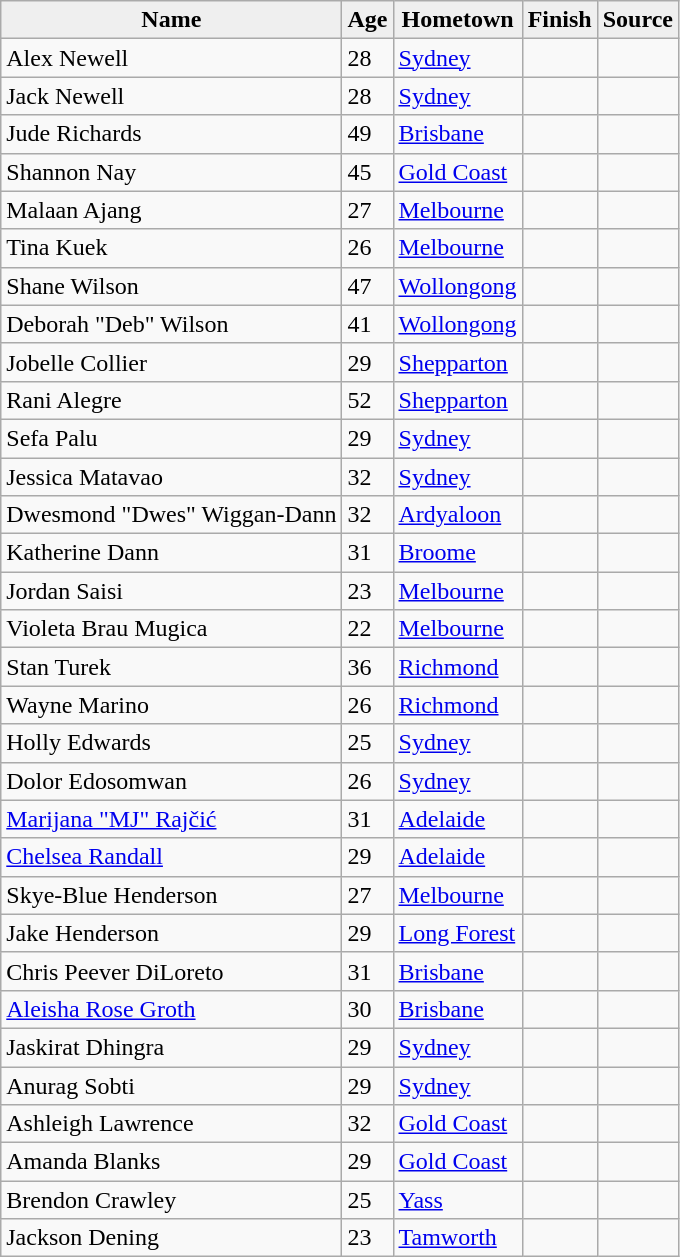<table class="wikitable sortable">
<tr>
<th style="background:#efefef;">Name</th>
<th style="background:#efefef;">Age</th>
<th style="background:#efefef;">Hometown</th>
<th style="background:#efefef;">Finish</th>
<th style="background:#efefef;">Source</th>
</tr>
<tr>
<td>Alex Newell</td>
<td>28</td>
<td><a href='#'>Sydney</a></td>
<td></td>
<td align="center"></td>
</tr>
<tr>
<td>Jack Newell</td>
<td>28</td>
<td><a href='#'>Sydney</a></td>
<td></td>
<td align="center"></td>
</tr>
<tr>
<td>Jude Richards</td>
<td>49</td>
<td><a href='#'>Brisbane</a></td>
<td></td>
<td align="center"></td>
</tr>
<tr>
<td>Shannon Nay</td>
<td>45</td>
<td><a href='#'>Gold Coast</a></td>
<td></td>
<td align="center"></td>
</tr>
<tr>
<td>Malaan Ajang</td>
<td>27</td>
<td><a href='#'>Melbourne</a></td>
<td></td>
<td align="center"></td>
</tr>
<tr>
<td>Tina Kuek</td>
<td>26</td>
<td><a href='#'>Melbourne</a></td>
<td></td>
<td align="center"></td>
</tr>
<tr>
<td>Shane Wilson</td>
<td>47</td>
<td><a href='#'>Wollongong</a></td>
<td></td>
<td align="center"></td>
</tr>
<tr>
<td>Deborah "Deb" Wilson</td>
<td>41</td>
<td><a href='#'>Wollongong</a></td>
<td></td>
<td align="center"></td>
</tr>
<tr>
<td>Jobelle Collier</td>
<td>29</td>
<td><a href='#'>Shepparton</a></td>
<td></td>
<td align="center"></td>
</tr>
<tr>
<td>Rani Alegre</td>
<td>52</td>
<td><a href='#'>Shepparton</a></td>
<td></td>
<td align="center"></td>
</tr>
<tr>
<td>Sefa Palu</td>
<td>29</td>
<td><a href='#'>Sydney</a></td>
<td></td>
<td align="center"></td>
</tr>
<tr>
<td>Jessica Matavao</td>
<td>32</td>
<td><a href='#'>Sydney</a></td>
<td></td>
<td align="center"></td>
</tr>
<tr>
<td>Dwesmond "Dwes" Wiggan-Dann</td>
<td>32</td>
<td><a href='#'>Ardyaloon</a></td>
<td></td>
<td align="center"></td>
</tr>
<tr>
<td>Katherine Dann</td>
<td>31</td>
<td><a href='#'>Broome</a></td>
<td></td>
<td align="center"></td>
</tr>
<tr>
<td>Jordan Saisi</td>
<td>23</td>
<td><a href='#'>Melbourne</a></td>
<td></td>
<td align="center"></td>
</tr>
<tr>
<td>Violeta Brau Mugica</td>
<td>22</td>
<td><a href='#'>Melbourne</a></td>
<td></td>
<td align="center"></td>
</tr>
<tr>
<td>Stan Turek</td>
<td>36</td>
<td><a href='#'>Richmond</a></td>
<td></td>
<td align="center"></td>
</tr>
<tr>
<td>Wayne Marino</td>
<td>26</td>
<td><a href='#'>Richmond</a></td>
<td></td>
<td align="center"></td>
</tr>
<tr>
<td>Holly Edwards</td>
<td>25</td>
<td><a href='#'>Sydney</a></td>
<td></td>
<td align="center"></td>
</tr>
<tr>
<td>Dolor Edosomwan</td>
<td>26</td>
<td><a href='#'>Sydney</a></td>
<td></td>
<td align="center"></td>
</tr>
<tr>
<td><a href='#'>Marijana "MJ" Rajčić</a></td>
<td>31</td>
<td><a href='#'>Adelaide</a></td>
<td></td>
<td align="center"></td>
</tr>
<tr>
<td><a href='#'>Chelsea Randall</a></td>
<td>29</td>
<td><a href='#'>Adelaide</a></td>
<td></td>
<td align="center"></td>
</tr>
<tr>
<td>Skye-Blue Henderson</td>
<td>27</td>
<td><a href='#'>Melbourne</a></td>
<td></td>
<td align="center"></td>
</tr>
<tr>
<td>Jake Henderson</td>
<td>29</td>
<td><a href='#'>Long Forest</a></td>
<td></td>
<td align="center"></td>
</tr>
<tr>
<td>Chris Peever DiLoreto</td>
<td>31</td>
<td><a href='#'>Brisbane</a></td>
<td></td>
<td align="center"></td>
</tr>
<tr>
<td><a href='#'>Aleisha Rose Groth</a></td>
<td>30</td>
<td><a href='#'>Brisbane</a></td>
<td></td>
<td align="center"></td>
</tr>
<tr>
<td>Jaskirat Dhingra</td>
<td>29</td>
<td><a href='#'>Sydney</a></td>
<td></td>
<td align="center"></td>
</tr>
<tr>
<td>Anurag Sobti</td>
<td>29</td>
<td><a href='#'>Sydney</a></td>
<td></td>
<td align="center"></td>
</tr>
<tr>
<td>Ashleigh Lawrence</td>
<td>32</td>
<td><a href='#'>Gold Coast</a></td>
<td></td>
<td align="center"></td>
</tr>
<tr>
<td>Amanda Blanks</td>
<td>29</td>
<td><a href='#'>Gold Coast</a></td>
<td></td>
<td align="center"></td>
</tr>
<tr>
<td>Brendon Crawley</td>
<td>25</td>
<td><a href='#'>Yass</a></td>
<td></td>
<td align="center"></td>
</tr>
<tr>
<td>Jackson Dening</td>
<td>23</td>
<td><a href='#'>Tamworth</a></td>
<td></td>
<td align="center"></td>
</tr>
</table>
